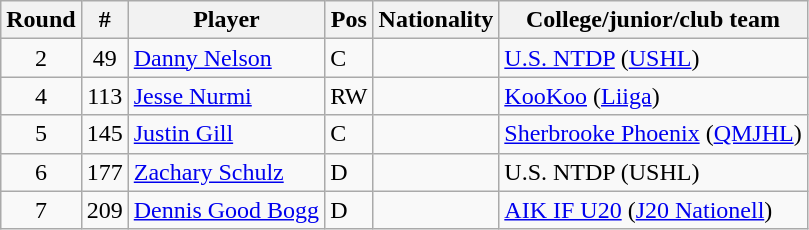<table class="wikitable">
<tr>
<th>Round</th>
<th>#</th>
<th>Player</th>
<th>Pos</th>
<th>Nationality</th>
<th>College/junior/club team</th>
</tr>
<tr>
<td style="text-align:center;">2</td>
<td style="text-align:center;">49</td>
<td><a href='#'>Danny Nelson</a></td>
<td>C</td>
<td></td>
<td><a href='#'>U.S. NTDP</a> (<a href='#'>USHL</a>)</td>
</tr>
<tr>
<td style="text-align:center;">4</td>
<td style="text-align:center;">113</td>
<td><a href='#'>Jesse Nurmi</a></td>
<td>RW</td>
<td></td>
<td><a href='#'>KooKoo</a> (<a href='#'>Liiga</a>)</td>
</tr>
<tr>
<td style="text-align:center;">5</td>
<td style="text-align:center;">145</td>
<td><a href='#'>Justin Gill</a></td>
<td>C</td>
<td></td>
<td><a href='#'>Sherbrooke Phoenix</a> (<a href='#'>QMJHL</a>)</td>
</tr>
<tr>
<td style="text-align:center;">6</td>
<td style="text-align:center;">177</td>
<td><a href='#'>Zachary Schulz</a></td>
<td>D</td>
<td></td>
<td>U.S. NTDP (USHL)</td>
</tr>
<tr>
<td style="text-align:center;">7</td>
<td style="text-align:center;">209</td>
<td><a href='#'>Dennis Good Bogg</a></td>
<td>D</td>
<td></td>
<td><a href='#'>AIK IF U20</a> (<a href='#'>J20 Nationell</a>)</td>
</tr>
</table>
